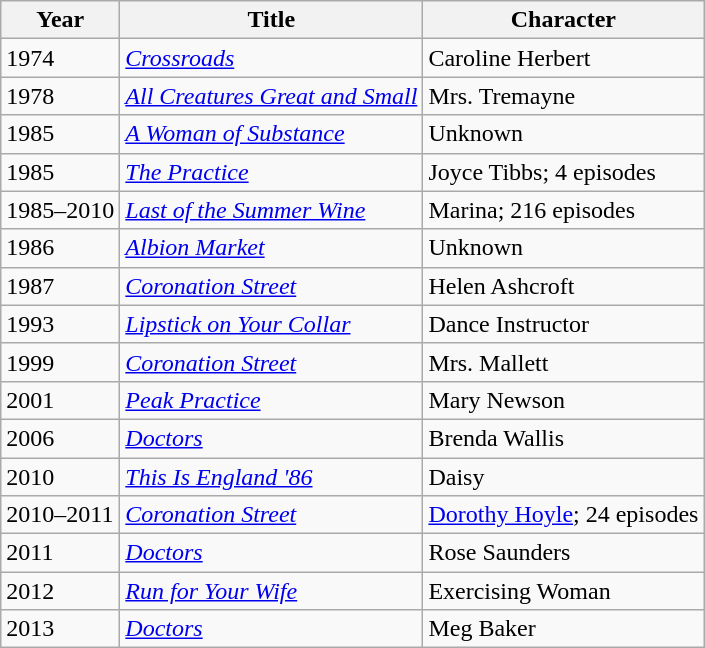<table class="wikitable">
<tr>
<th>Year</th>
<th>Title</th>
<th>Character</th>
</tr>
<tr>
<td>1974</td>
<td><em><a href='#'>Crossroads</a></em></td>
<td>Caroline Herbert</td>
</tr>
<tr>
<td>1978</td>
<td><em><a href='#'>All Creatures Great and Small</a></em></td>
<td>Mrs. Tremayne</td>
</tr>
<tr>
<td>1985</td>
<td><em><a href='#'>A Woman of Substance</a></em></td>
<td>Unknown</td>
</tr>
<tr>
<td>1985</td>
<td><em><a href='#'>The Practice</a></em></td>
<td>Joyce Tibbs; 4 episodes</td>
</tr>
<tr>
<td>1985–2010</td>
<td><em><a href='#'>Last of the Summer Wine</a></em></td>
<td>Marina; 216 episodes</td>
</tr>
<tr>
<td>1986</td>
<td><em><a href='#'>Albion Market</a></em></td>
<td>Unknown</td>
</tr>
<tr>
<td>1987</td>
<td><em><a href='#'>Coronation Street</a></em></td>
<td>Helen Ashcroft</td>
</tr>
<tr>
<td>1993</td>
<td><em><a href='#'>Lipstick on Your Collar</a></em></td>
<td>Dance Instructor</td>
</tr>
<tr>
<td>1999</td>
<td><em><a href='#'>Coronation Street</a></em></td>
<td>Mrs. Mallett</td>
</tr>
<tr>
<td>2001</td>
<td><em><a href='#'>Peak Practice</a></em></td>
<td>Mary Newson</td>
</tr>
<tr>
<td>2006</td>
<td><em><a href='#'>Doctors</a></em></td>
<td>Brenda Wallis</td>
</tr>
<tr>
<td>2010</td>
<td><em><a href='#'>This Is England '86</a></em></td>
<td>Daisy</td>
</tr>
<tr>
<td>2010–2011</td>
<td><em><a href='#'>Coronation Street</a></em></td>
<td><a href='#'>Dorothy Hoyle</a>; 24 episodes</td>
</tr>
<tr>
<td>2011</td>
<td><em><a href='#'>Doctors</a></em></td>
<td>Rose Saunders</td>
</tr>
<tr>
<td>2012</td>
<td><em><a href='#'>Run for Your Wife</a></em></td>
<td>Exercising Woman</td>
</tr>
<tr>
<td>2013</td>
<td><em><a href='#'>Doctors</a></em></td>
<td>Meg Baker</td>
</tr>
</table>
